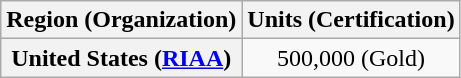<table class="wikitable plainrowheaders" style="text-align:center;">
<tr>
<th scope="col">Region (Organization)</th>
<th scope="col">Units (Certification)</th>
</tr>
<tr>
<th scope="row">United States (<a href='#'>RIAA</a>)</th>
<td>500,000 (Gold)</td>
</tr>
</table>
